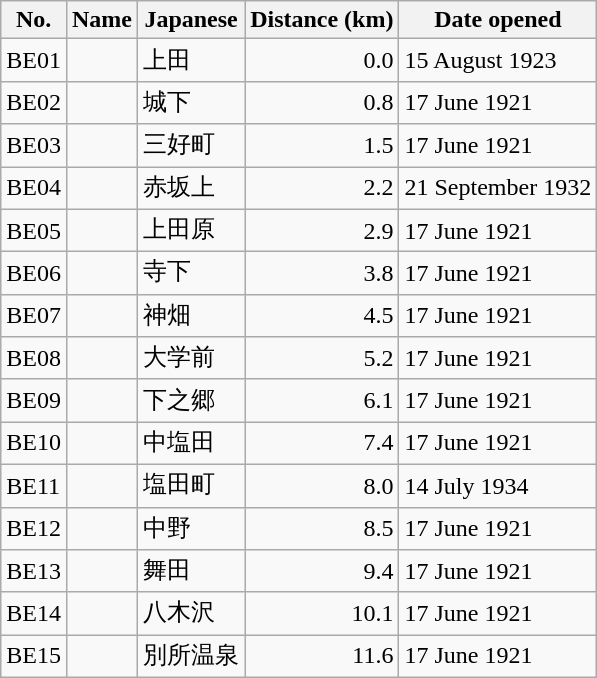<table class="wikitable">
<tr>
<th>No.</th>
<th>Name</th>
<th>Japanese</th>
<th>Distance (km)</th>
<th>Date opened</th>
</tr>
<tr>
<td>BE01</td>
<td></td>
<td>上田</td>
<td align=right>0.0</td>
<td>15 August 1923</td>
</tr>
<tr>
<td>BE02</td>
<td></td>
<td>城下</td>
<td align=right>0.8</td>
<td>17 June 1921</td>
</tr>
<tr>
<td>BE03</td>
<td></td>
<td>三好町</td>
<td align=right>1.5</td>
<td>17 June 1921</td>
</tr>
<tr>
<td>BE04</td>
<td></td>
<td>赤坂上</td>
<td align=right>2.2</td>
<td>21 September 1932</td>
</tr>
<tr>
<td>BE05</td>
<td></td>
<td>上田原</td>
<td align=right>2.9</td>
<td>17 June 1921</td>
</tr>
<tr>
<td>BE06</td>
<td></td>
<td>寺下</td>
<td align=right>3.8</td>
<td>17 June 1921</td>
</tr>
<tr>
<td>BE07</td>
<td></td>
<td>神畑</td>
<td align=right>4.5</td>
<td>17 June 1921</td>
</tr>
<tr>
<td>BE08</td>
<td></td>
<td>大学前</td>
<td align=right>5.2</td>
<td>17 June 1921</td>
</tr>
<tr>
<td>BE09</td>
<td></td>
<td>下之郷</td>
<td align=right>6.1</td>
<td>17 June 1921</td>
</tr>
<tr>
<td>BE10</td>
<td></td>
<td>中塩田</td>
<td align=right>7.4</td>
<td>17 June 1921</td>
</tr>
<tr>
<td>BE11</td>
<td></td>
<td>塩田町</td>
<td align=right>8.0</td>
<td>14 July 1934</td>
</tr>
<tr>
<td>BE12</td>
<td></td>
<td>中野</td>
<td align=right>8.5</td>
<td>17 June 1921</td>
</tr>
<tr>
<td>BE13</td>
<td></td>
<td>舞田</td>
<td align=right>9.4</td>
<td>17 June 1921</td>
</tr>
<tr>
<td>BE14</td>
<td></td>
<td>八木沢</td>
<td align=right>10.1</td>
<td>17 June 1921</td>
</tr>
<tr>
<td>BE15</td>
<td></td>
<td>別所温泉</td>
<td align=right>11.6</td>
<td>17 June 1921</td>
</tr>
</table>
